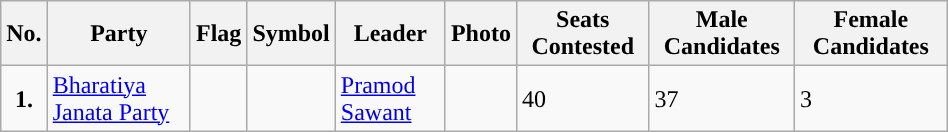<table class="wikitable"  width="50%">
<tr>
<th>No.</th>
<th>Party</th>
<th>Flag</th>
<th>Symbol</th>
<th>Leader</th>
<th>Photo</th>
<th>Seats Contested</th>
<th>Male Candidates</th>
<th>Female Candidates</th>
</tr>
<tr>
<td style="text-align:center; background:"><strong>1.</strong></td>
<td><a href='#'>Bharatiya Janata Party</a></td>
<td></td>
<td></td>
<td><a href='#'>Pramod Sawant</a></td>
<td></td>
<td>40</td>
<td>37</td>
<td>3</td>
</tr>
</table>
